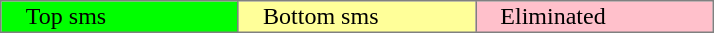<table border="2" style="margin:1em auto; border:1px solid gray; border-collapse:collapse;">
<tr>
<td style="background:lime; padding-left: 1em;" width="20%">Top sms</td>
<td style="background:#FFFF99; padding-left: 1em;" width="20%">Bottom sms</td>
<td bgcolor="pink" style="padding-left: 1em;" width="20%">Eliminated</td>
</tr>
</table>
